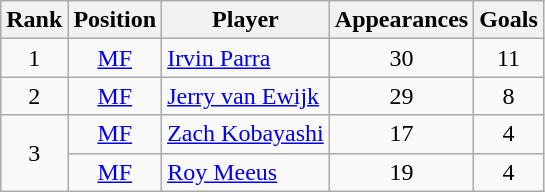<table class="wikitable" style="font size= 100; text-align: center;">
<tr>
<th>Rank</th>
<th>Position</th>
<th>Player</th>
<th>Appearances</th>
<th>Goals</th>
</tr>
<tr>
<td>1</td>
<td><a href='#'>MF</a></td>
<td align="left"> <a href='#'>Irvin Parra</a></td>
<td>30</td>
<td>11</td>
</tr>
<tr>
<td>2</td>
<td><a href='#'>MF</a></td>
<td align="left"> <a href='#'>Jerry van Ewijk</a></td>
<td>29</td>
<td>8</td>
</tr>
<tr>
<td rowspan="2">3</td>
<td><a href='#'>MF</a></td>
<td align="left"> <a href='#'>Zach Kobayashi</a></td>
<td>17</td>
<td>4</td>
</tr>
<tr>
<td><a href='#'>MF</a></td>
<td align="left"> <a href='#'>Roy Meeus</a></td>
<td>19</td>
<td>4</td>
</tr>
</table>
